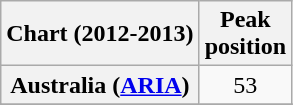<table class="wikitable sortable plainrowheaders">
<tr>
<th>Chart (2012-2013)</th>
<th>Peak<br>position</th>
</tr>
<tr>
<th scope="row">Australia (<a href='#'>ARIA</a>)</th>
<td style="text-align:center;">53</td>
</tr>
<tr>
</tr>
<tr>
</tr>
<tr>
</tr>
<tr>
</tr>
<tr>
</tr>
<tr>
</tr>
<tr>
</tr>
</table>
